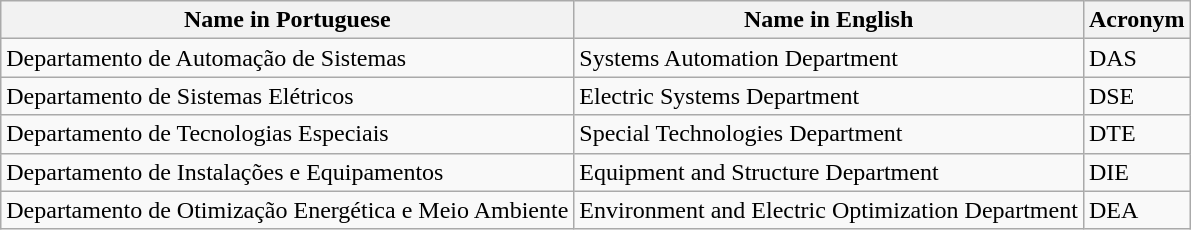<table class="wikitable">
<tr>
<th>Name in Portuguese</th>
<th>Name in English</th>
<th>Acronym</th>
</tr>
<tr>
<td>Departamento de Automação de Sistemas</td>
<td>Systems Automation Department</td>
<td>DAS</td>
</tr>
<tr>
<td>Departamento de Sistemas Elétricos</td>
<td>Electric Systems Department</td>
<td>DSE</td>
</tr>
<tr>
<td>Departamento de Tecnologias Especiais</td>
<td>Special Technologies Department</td>
<td>DTE</td>
</tr>
<tr>
<td>Departamento de Instalações e Equipamentos</td>
<td>Equipment and Structure Department</td>
<td>DIE</td>
</tr>
<tr>
<td>Departamento de Otimização Energética e Meio Ambiente</td>
<td>Environment and Electric Optimization Department</td>
<td>DEA</td>
</tr>
</table>
